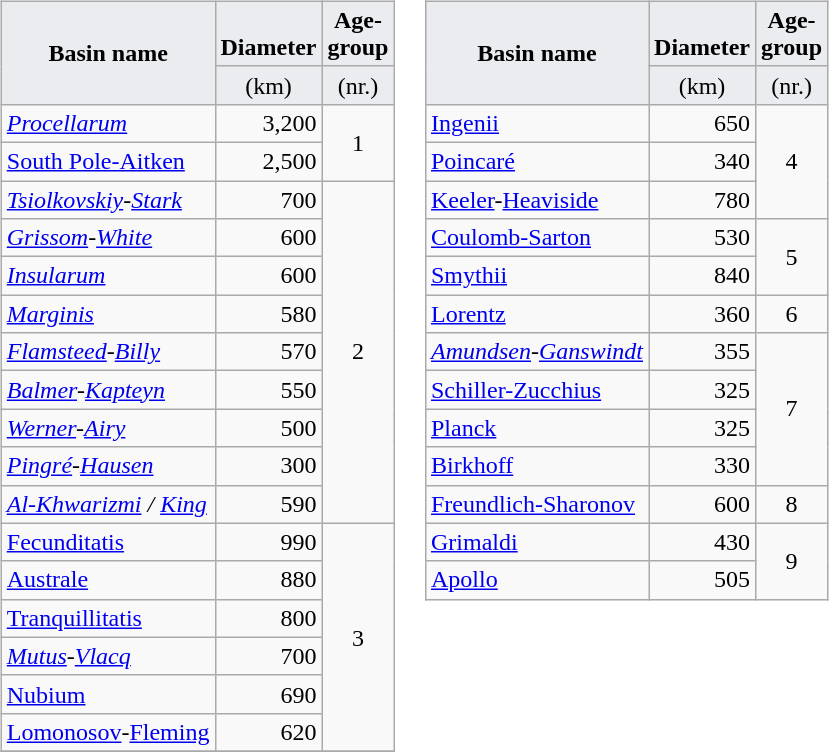<table>
<tr style="text-align:center;vertical-align:top;">
<td rowspan="3"><br><table class="wikitable sortable" style="vertical-align:center;text-align:left;">
<tr style="text-align:center;background:#EAECF0;border:1px solid black;">
<td rowspan="2" style="vertical-align:center;"><strong>Basin name</strong></td>
<td style="vertical-align:bottom;"><strong>Diameter</strong></td>
<td style="vertical-align:bottom;"><strong>Age-<br>group</strong></td>
</tr>
<tr style="vertical-align:center;text-align:center;background:#EAECF0;">
<td>(km)</td>
<td>(nr.)</td>
</tr>
<tr>
<td><a href='#'><em>Procellarum</em></a></td>
<td align="right">3,200</td>
<td rowspan="2" align="center">1</td>
</tr>
<tr>
<td><a href='#'>South Pole-Aitken</a></td>
<td align="right">2,500<br></td>
</tr>
<tr>
<td><em><a href='#'>Tsiolkovskiy</a>-<a href='#'>Stark</a></em></td>
<td align="right">700</td>
<td rowspan="9" align="center">2</td>
</tr>
<tr>
<td><em><a href='#'>Grissom</a>-<a href='#'>White</a></em></td>
<td align="right">600<br></td>
</tr>
<tr>
<td><a href='#'><em>Insularum</em></a></td>
<td align="right">600<br></td>
</tr>
<tr>
<td><a href='#'><em>Marginis</em></a></td>
<td align="right">580<br></td>
</tr>
<tr>
<td><em><a href='#'>Flamsteed</a>-<a href='#'>Billy</a></em></td>
<td align="right">570<br></td>
</tr>
<tr>
<td><em><a href='#'>Balmer</a>-<a href='#'>Kapteyn</a></em></td>
<td align="right">550<br></td>
</tr>
<tr>
<td><em><a href='#'>Werner</a>-<a href='#'>Airy</a></em></td>
<td align="right">500<br></td>
</tr>
<tr>
<td><em><a href='#'>Pingré</a>-<a href='#'>Hausen</a></em></td>
<td align="right">300<br></td>
</tr>
<tr>
<td><em><a href='#'>Al-Khwarizmi</a> / <a href='#'>King</a></em></td>
<td align="right">590<br></td>
</tr>
<tr>
<td><a href='#'>Fecunditatis</a></td>
<td align="right">990</td>
<td rowspan="6" align="center">3</td>
</tr>
<tr>
<td><a href='#'>Australe</a></td>
<td align="right">880<br></td>
</tr>
<tr>
<td><a href='#'>Tranquillitatis</a></td>
<td align="right">800<br></td>
</tr>
<tr>
<td><em><a href='#'>Mutus</a>-<a href='#'>Vlacq</a></em></td>
<td align="right">700<br></td>
</tr>
<tr>
<td><a href='#'>Nubium</a></td>
<td align="right">690<br></td>
</tr>
<tr>
<td><a href='#'>Lomonosov</a>-<a href='#'>Fleming</a></td>
<td align="right">620<br></td>
</tr>
<tr style="text-align:center;vertical-align:top;">
</tr>
</table>
</td>
<td><br><table class="wikitable sortable" style="vertical-align:center;text-align:left;">
<tr style="text-align:center;background:#EAECF0;border:1px solid black;">
<td rowspan="2" style="vertical-align:center;"><strong>Basin name</strong></td>
<td style="vertical-align:bottom;"><strong>Diameter</strong></td>
<td style="vertical-align:bottom;"><strong>Age-<br>group</strong></td>
</tr>
<tr style="vertical-align:center;text-align:center;background:#EAECF0;">
<td>(km)</td>
<td>(nr.)</td>
</tr>
<tr>
<td><a href='#'>Ingenii</a></td>
<td align="right">650</td>
<td rowspan="3" align="center">4</td>
</tr>
<tr>
<td><a href='#'>Poincaré</a></td>
<td align="right">340<br></td>
</tr>
<tr>
<td><a href='#'>Keeler</a>-<a href='#'>Heaviside</a></td>
<td align="right">780<br></td>
</tr>
<tr>
<td><a href='#'>Coulomb-Sarton</a></td>
<td align="right">530</td>
<td rowspan="2" align="center">5</td>
</tr>
<tr>
<td><a href='#'>Smythii</a></td>
<td align="right">840<br></td>
</tr>
<tr>
<td><a href='#'>Lorentz</a></td>
<td align="right">360</td>
<td align="center">6</td>
</tr>
<tr>
<td><em><a href='#'>Amundsen</a>-<a href='#'>Ganswindt</a></em></td>
<td align="right">355</td>
<td rowspan="4" align="center">7</td>
</tr>
<tr>
<td><a href='#'>Schiller-Zucchius</a></td>
<td align="right">325<br></td>
</tr>
<tr>
<td><a href='#'>Planck</a></td>
<td align="right">325<br></td>
</tr>
<tr>
<td><a href='#'>Birkhoff</a></td>
<td align="right">330<br></td>
</tr>
<tr>
<td><a href='#'>Freundlich-Sharonov</a></td>
<td align="right">600</td>
<td align="center">8</td>
</tr>
<tr>
<td><a href='#'>Grimaldi</a></td>
<td align="right">430</td>
<td rowspan="2" align="center">9</td>
</tr>
<tr>
<td><a href='#'>Apollo</a></td>
<td align="right">505<br></td>
</tr>
</table>
</td>
</tr>
<tr>
<td style="text-align:left;vertical-align:top;padding-left: 2em;"></td>
</tr>
<tr>
<td style="text-align:left;vertical-align:bottom;padding-left: 2em;"></td>
</tr>
</table>
